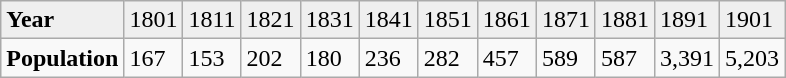<table class="wikitable">
<tr bgcolor="#efefef">
<td><strong>Year</strong></td>
<td>1801</td>
<td>1811</td>
<td>1821</td>
<td>1831</td>
<td>1841</td>
<td>1851</td>
<td>1861</td>
<td>1871</td>
<td>1881</td>
<td>1891</td>
<td>1901</td>
</tr>
<tr>
<td><strong>Population</strong></td>
<td>167</td>
<td>153</td>
<td>202</td>
<td>180</td>
<td>236</td>
<td>282</td>
<td>457</td>
<td>589</td>
<td>587</td>
<td>3,391</td>
<td>5,203</td>
</tr>
</table>
